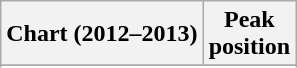<table class="wikitable plainrowheaders" style="text-align:center">
<tr>
<th scope="col">Chart (2012–2013)</th>
<th scope="col">Peak<br>position</th>
</tr>
<tr>
</tr>
<tr>
</tr>
</table>
